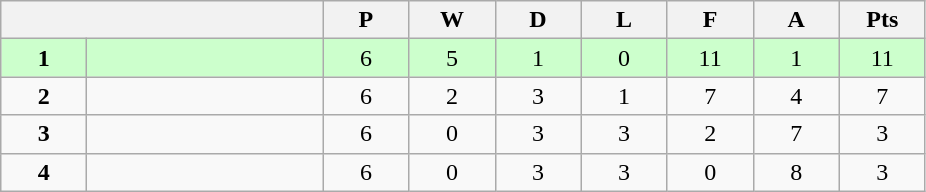<table class="wikitable">
<tr>
<th colspan="2"></th>
<th rowspan="1">P</th>
<th rowspan="1">W</th>
<th colspan="1">D</th>
<th colspan="1">L</th>
<th colspan="1">F</th>
<th colspan="1">A</th>
<th colspan="1">Pts</th>
</tr>
<tr style="background:#ccffcc;">
<td align=center width="50"><strong>1</strong></td>
<td width="150"><strong></strong></td>
<td align=center width="50">6</td>
<td align=center width="50">5</td>
<td align=center width="50">1</td>
<td align=center width="50">0</td>
<td align=center width="50">11</td>
<td align=center width="50">1</td>
<td align=center width="50">11</td>
</tr>
<tr>
<td align=center><strong>2</strong></td>
<td></td>
<td align=center>6</td>
<td align=center>2</td>
<td align=center>3</td>
<td align=center>1</td>
<td align=center>7</td>
<td align=center>4</td>
<td align=center>7</td>
</tr>
<tr>
<td align=center><strong>3</strong></td>
<td></td>
<td align=center>6</td>
<td align=center>0</td>
<td align=center>3</td>
<td align=center>3</td>
<td align=center>2</td>
<td align=center>7</td>
<td align=center>3</td>
</tr>
<tr>
<td align=center><strong>4</strong></td>
<td></td>
<td align=center>6</td>
<td align=center>0</td>
<td align=center>3</td>
<td align=center>3</td>
<td align=center>0</td>
<td align=center>8</td>
<td align=center>3</td>
</tr>
</table>
